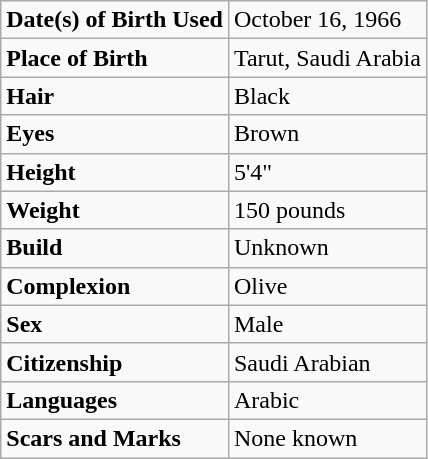<table class="wikitable sortable">
<tr>
<td><strong>Date(s) of Birth Used</strong></td>
<td>October 16, 1966</td>
</tr>
<tr>
<td><strong>Place of Birth</strong></td>
<td>Tarut, Saudi Arabia</td>
</tr>
<tr>
<td><strong>Hair</strong></td>
<td>Black</td>
</tr>
<tr>
<td><strong>Eyes</strong></td>
<td>Brown</td>
</tr>
<tr>
<td><strong>Height</strong></td>
<td>5'4"</td>
</tr>
<tr>
<td><strong>Weight</strong></td>
<td>150 pounds</td>
</tr>
<tr>
<td><strong>Build</strong></td>
<td>Unknown</td>
</tr>
<tr>
<td><strong>Complexion</strong></td>
<td>Olive</td>
</tr>
<tr>
<td><strong>Sex</strong></td>
<td>Male</td>
</tr>
<tr>
<td><strong>Citizenship</strong></td>
<td>Saudi Arabian</td>
</tr>
<tr>
<td><strong>Languages</strong></td>
<td>Arabic</td>
</tr>
<tr>
<td><strong>Scars and Marks</strong></td>
<td>None known</td>
</tr>
</table>
